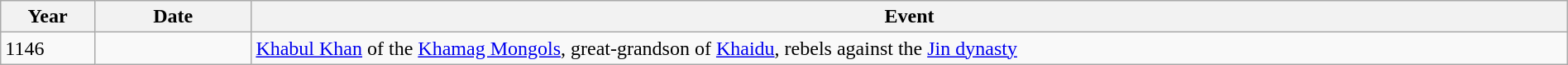<table class="wikitable" width="100%">
<tr>
<th style="width:6%">Year</th>
<th style="width:10%">Date</th>
<th>Event</th>
</tr>
<tr>
<td>1146</td>
<td></td>
<td><a href='#'>Khabul Khan</a> of the <a href='#'>Khamag Mongols</a>, great-grandson of <a href='#'>Khaidu</a>, rebels against the <a href='#'>Jin dynasty</a></td>
</tr>
</table>
